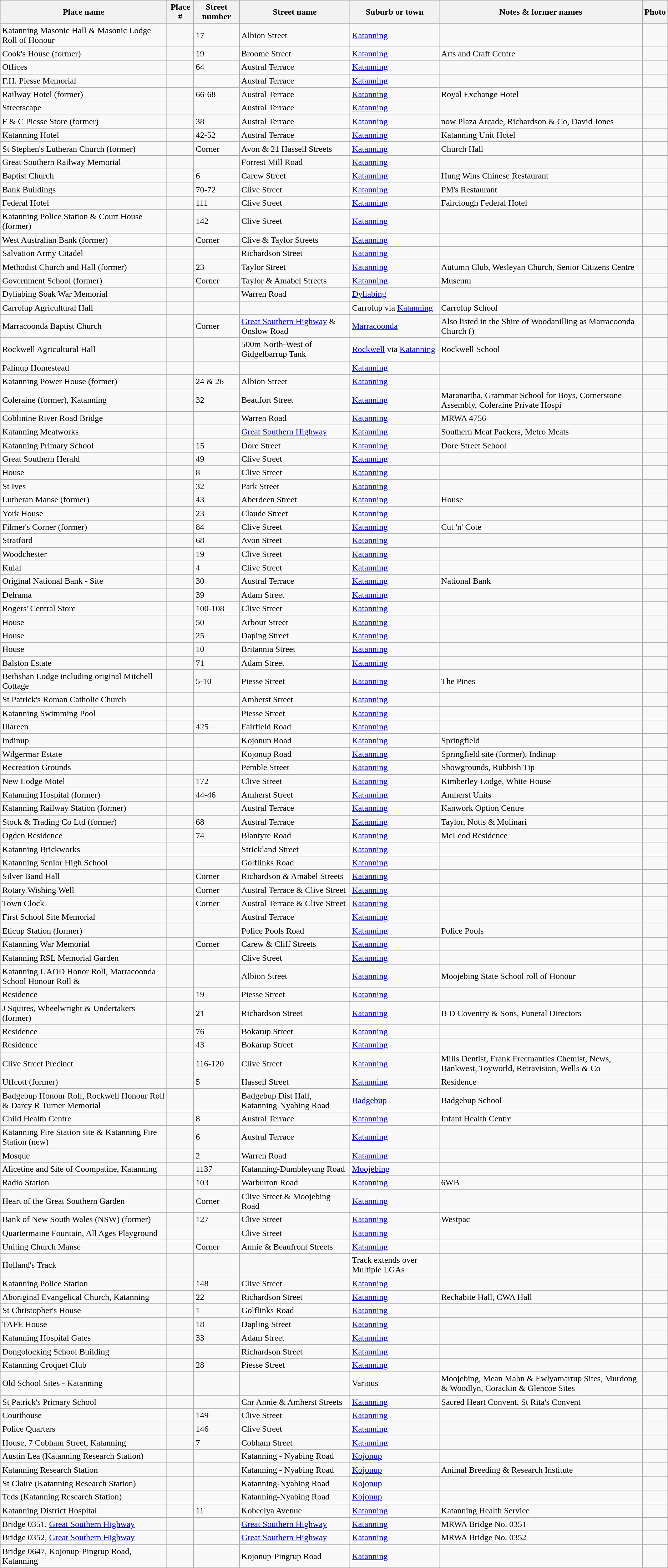<table class="wikitable sortable">
<tr>
<th>Place name</th>
<th>Place #</th>
<th>Street number</th>
<th>Street name</th>
<th>Suburb or town</th>
<th class="unsortable">Notes & former names</th>
<th class="unsortable">Photo</th>
</tr>
<tr>
<td>Katanning Masonic Hall & Masonic Lodge Roll of Honour</td>
<td></td>
<td>17</td>
<td>Albion Street</td>
<td><a href='#'>Katanning</a></td>
<td></td>
<td></td>
</tr>
<tr>
<td>Cook's House (former)</td>
<td></td>
<td>19</td>
<td>Broome Street</td>
<td><a href='#'>Katanning</a></td>
<td>Arts and Craft Centre</td>
<td></td>
</tr>
<tr>
<td>Offices</td>
<td></td>
<td>64</td>
<td>Austral Terrace</td>
<td><a href='#'>Katanning</a></td>
<td></td>
<td></td>
</tr>
<tr>
<td>F.H. Piesse Memorial</td>
<td></td>
<td></td>
<td>Austral Terrace</td>
<td><a href='#'>Katanning</a></td>
<td></td>
<td></td>
</tr>
<tr>
<td>Railway Hotel (former)</td>
<td></td>
<td>66-68</td>
<td>Austral Terrace</td>
<td><a href='#'>Katanning</a></td>
<td>Royal Exchange Hotel</td>
<td></td>
</tr>
<tr>
<td>Streetscape</td>
<td></td>
<td></td>
<td>Austral Terrace</td>
<td><a href='#'>Katanning</a></td>
<td></td>
<td></td>
</tr>
<tr>
<td>F & C Piesse Store (former)</td>
<td></td>
<td>38</td>
<td>Austral Terrace</td>
<td><a href='#'>Katanning</a></td>
<td>now Plaza Arcade, Richardson & Co, David Jones</td>
<td></td>
</tr>
<tr>
<td>Katanning Hotel</td>
<td></td>
<td>42-52</td>
<td>Austral Terrace</td>
<td><a href='#'>Katanning</a></td>
<td>Katanning Unit Hotel</td>
<td></td>
</tr>
<tr>
<td>St Stephen's Lutheran Church (former)</td>
<td></td>
<td>Corner</td>
<td>Avon & 21 Hassell Streets</td>
<td><a href='#'>Katanning</a></td>
<td>Church Hall</td>
<td></td>
</tr>
<tr>
<td>Great Southern Railway Memorial</td>
<td></td>
<td></td>
<td>Forrest Mill Road</td>
<td><a href='#'>Katanning</a></td>
<td></td>
<td></td>
</tr>
<tr>
<td>Baptist Church</td>
<td></td>
<td>6</td>
<td>Carew Street</td>
<td><a href='#'>Katanning</a></td>
<td>Hung Wins Chinese Restaurant</td>
<td></td>
</tr>
<tr>
<td>Bank Buildings</td>
<td></td>
<td>70-72</td>
<td>Clive Street</td>
<td><a href='#'>Katanning</a></td>
<td>PM's Restaurant</td>
<td></td>
</tr>
<tr>
<td>Federal Hotel</td>
<td></td>
<td>111</td>
<td>Clive Street</td>
<td><a href='#'>Katanning</a></td>
<td>Fairclough Federal Hotel</td>
<td></td>
</tr>
<tr>
<td>Katanning Police Station & Court House (former)</td>
<td></td>
<td>142</td>
<td>Clive Street</td>
<td><a href='#'>Katanning</a></td>
<td></td>
<td></td>
</tr>
<tr>
<td>West Australian Bank (former)</td>
<td></td>
<td>Corner</td>
<td>Clive & Taylor Streets</td>
<td><a href='#'>Katanning</a></td>
<td></td>
<td></td>
</tr>
<tr>
<td>Salvation Army Citadel</td>
<td></td>
<td></td>
<td>Richardson Street</td>
<td><a href='#'>Katanning</a></td>
<td></td>
<td></td>
</tr>
<tr>
<td>Methodist Church and Hall (former)</td>
<td></td>
<td>23</td>
<td>Taylor Street</td>
<td><a href='#'>Katanning</a></td>
<td>Autumn Club, Wesleyan Church, Senior Citizens Centre</td>
<td></td>
</tr>
<tr>
<td>Government School (former)</td>
<td></td>
<td>Corner</td>
<td>Taylor & Amabel Streets</td>
<td><a href='#'>Katanning</a></td>
<td>Museum</td>
<td></td>
</tr>
<tr>
<td>Dyliabing Soak War Memorial</td>
<td></td>
<td></td>
<td>Warren Road</td>
<td><a href='#'>Dyliabing</a></td>
<td></td>
<td></td>
</tr>
<tr>
<td>Carrolup Agricultural Hall</td>
<td></td>
<td></td>
<td></td>
<td>Carrolup via <a href='#'>Katanning</a></td>
<td>Carrolup School</td>
<td></td>
</tr>
<tr>
<td>Marracoonda Baptist Church</td>
<td></td>
<td>Corner</td>
<td><a href='#'>Great Southern Highway</a> & Onslow Road</td>
<td><a href='#'>Marracoonda</a></td>
<td>Also listed in the Shire of Woodanilling as Marracoonda Church ()</td>
<td></td>
</tr>
<tr>
<td>Rockwell Agricultural Hall</td>
<td></td>
<td></td>
<td>500m North-West of Gidgelbarrup Tank</td>
<td><a href='#'>Rockwell</a> via <a href='#'>Katanning</a></td>
<td>Rockwell School</td>
<td></td>
</tr>
<tr>
<td>Palinup Homestead</td>
<td></td>
<td></td>
<td></td>
<td><a href='#'>Katanning</a></td>
<td></td>
<td></td>
</tr>
<tr>
<td>Katanning Power House (former)</td>
<td></td>
<td>24 & 26</td>
<td>Albion Street</td>
<td><a href='#'>Katanning</a></td>
<td></td>
<td></td>
</tr>
<tr>
<td>Coleraine (former), Katanning</td>
<td></td>
<td>32</td>
<td>Beaufort Street</td>
<td><a href='#'>Katanning</a></td>
<td>Maranartha, Grammar School for Boys, Cornerstone Assembly, Coleraine Private Hospi</td>
<td></td>
</tr>
<tr>
<td>Coblinine River Road Bridge</td>
<td></td>
<td></td>
<td>Warren Road</td>
<td><a href='#'>Katanning</a></td>
<td>MRWA 4756</td>
<td></td>
</tr>
<tr>
<td>Katanning Meatworks</td>
<td></td>
<td></td>
<td><a href='#'>Great Southern Highway</a></td>
<td><a href='#'>Katanning</a></td>
<td>Southern Meat Packers, Metro Meats</td>
<td></td>
</tr>
<tr>
<td>Katanning Primary School</td>
<td></td>
<td>15</td>
<td>Dore Street</td>
<td><a href='#'>Katanning</a></td>
<td>Dore Street School</td>
<td></td>
</tr>
<tr>
<td>Great Southern Herald</td>
<td></td>
<td>49</td>
<td>Clive Street</td>
<td><a href='#'>Katanning</a></td>
<td></td>
<td></td>
</tr>
<tr>
<td>House</td>
<td></td>
<td>8</td>
<td>Clive Street</td>
<td><a href='#'>Katanning</a></td>
<td></td>
<td></td>
</tr>
<tr>
<td>St Ives</td>
<td></td>
<td>32</td>
<td>Park Street</td>
<td><a href='#'>Katanning</a></td>
<td></td>
<td></td>
</tr>
<tr>
<td>Lutheran Manse (former)</td>
<td></td>
<td>43</td>
<td>Aberdeen Street</td>
<td><a href='#'>Katanning</a></td>
<td>House</td>
<td></td>
</tr>
<tr>
<td>York House</td>
<td></td>
<td>23</td>
<td>Claude Street</td>
<td><a href='#'>Katanning</a></td>
<td></td>
<td></td>
</tr>
<tr>
<td>Filmer's Corner (former)</td>
<td></td>
<td>84</td>
<td>Clive Street</td>
<td><a href='#'>Katanning</a></td>
<td>Cut 'n' Cote</td>
<td></td>
</tr>
<tr>
<td>Stratford</td>
<td></td>
<td>68</td>
<td>Avon Street</td>
<td><a href='#'>Katanning</a></td>
<td></td>
<td></td>
</tr>
<tr>
<td>Woodchester</td>
<td></td>
<td>19</td>
<td>Clive Street</td>
<td><a href='#'>Katanning</a></td>
<td></td>
<td></td>
</tr>
<tr>
<td>Kulal</td>
<td></td>
<td>4</td>
<td>Clive Street</td>
<td><a href='#'>Katanning</a></td>
<td></td>
<td></td>
</tr>
<tr>
<td>Original National Bank - Site</td>
<td></td>
<td>30</td>
<td>Austral Terrace</td>
<td><a href='#'>Katanning</a></td>
<td>National Bank</td>
<td></td>
</tr>
<tr>
<td>Delrama</td>
<td></td>
<td>39</td>
<td>Adam Street</td>
<td><a href='#'>Katanning</a></td>
<td></td>
<td></td>
</tr>
<tr>
<td>Rogers' Central Store</td>
<td></td>
<td>100-108</td>
<td>Clive Street</td>
<td><a href='#'>Katanning</a></td>
<td></td>
<td></td>
</tr>
<tr>
<td>House</td>
<td></td>
<td>50</td>
<td>Arbour Street</td>
<td><a href='#'>Katanning</a></td>
<td></td>
<td></td>
</tr>
<tr>
<td>House</td>
<td></td>
<td>25</td>
<td>Daping Street</td>
<td><a href='#'>Katanning</a></td>
<td></td>
<td></td>
</tr>
<tr>
<td>House</td>
<td></td>
<td>10</td>
<td>Britannia Street</td>
<td><a href='#'>Katanning</a></td>
<td></td>
<td></td>
</tr>
<tr>
<td>Balston Estate</td>
<td></td>
<td>71</td>
<td>Adam Street</td>
<td><a href='#'>Katanning</a></td>
<td></td>
<td></td>
</tr>
<tr>
<td>Bethshan Lodge including original Mitchell Cottage</td>
<td></td>
<td>5-10</td>
<td>Piesse Street</td>
<td><a href='#'>Katanning</a></td>
<td>The Pines</td>
<td></td>
</tr>
<tr>
<td>St Patrick's Roman Catholic Church</td>
<td></td>
<td></td>
<td>Amherst Street</td>
<td><a href='#'>Katanning</a></td>
<td></td>
<td></td>
</tr>
<tr>
<td>Katanning Swimming Pool</td>
<td></td>
<td></td>
<td>Piesse Street</td>
<td><a href='#'>Katanning</a></td>
<td></td>
<td></td>
</tr>
<tr>
<td>Illareen</td>
<td></td>
<td>425</td>
<td>Fairfield Road</td>
<td><a href='#'>Katanning</a></td>
<td></td>
<td></td>
</tr>
<tr>
<td>Indinup</td>
<td></td>
<td></td>
<td>Kojonup Road</td>
<td><a href='#'>Katanning</a></td>
<td>Springfield</td>
<td></td>
</tr>
<tr>
<td>Wilgermar Estate</td>
<td></td>
<td></td>
<td>Kojonup Road</td>
<td><a href='#'>Katanning</a></td>
<td>Springfield site (former), Indinup</td>
<td></td>
</tr>
<tr>
<td>Recreation Grounds</td>
<td></td>
<td></td>
<td>Pemble Street</td>
<td><a href='#'>Katanning</a></td>
<td>Showgrounds, Rubbish Tip</td>
<td></td>
</tr>
<tr>
<td>New Lodge Motel</td>
<td></td>
<td>172</td>
<td>Clive Street</td>
<td><a href='#'>Katanning</a></td>
<td>Kimberley Lodge, White House</td>
<td></td>
</tr>
<tr>
<td>Katanning Hospital (former)</td>
<td></td>
<td>44-46</td>
<td>Amherst Street</td>
<td><a href='#'>Katanning</a></td>
<td>Amherst Units</td>
<td></td>
</tr>
<tr>
<td>Katanning Railway Station (former)</td>
<td></td>
<td></td>
<td>Austral Terrace</td>
<td><a href='#'>Katanning</a></td>
<td>Kanwork Option Centre</td>
<td></td>
</tr>
<tr>
<td>Stock & Trading Co Ltd (former)</td>
<td></td>
<td>68</td>
<td>Austral Terrace</td>
<td><a href='#'>Katanning</a></td>
<td>Taylor, Notts & Molinari</td>
<td></td>
</tr>
<tr>
<td>Ogden Residence</td>
<td></td>
<td>74</td>
<td>Blantyre Road</td>
<td><a href='#'>Katanning</a></td>
<td>McLeod Residence</td>
<td></td>
</tr>
<tr>
<td>Katanning Brickworks</td>
<td></td>
<td></td>
<td>Strickland Street</td>
<td><a href='#'>Katanning</a></td>
<td></td>
<td></td>
</tr>
<tr>
<td>Katanning Senior High School</td>
<td></td>
<td></td>
<td>Golflinks Road</td>
<td><a href='#'>Katanning</a></td>
<td></td>
<td></td>
</tr>
<tr>
<td>Silver Band Hall</td>
<td></td>
<td>Corner</td>
<td>Richardson & Amabel Streets</td>
<td><a href='#'>Katanning</a></td>
<td></td>
<td></td>
</tr>
<tr>
<td>Rotary Wishing Well</td>
<td></td>
<td>Corner</td>
<td>Austral Terrace & Clive Street</td>
<td><a href='#'>Katanning</a></td>
<td></td>
<td></td>
</tr>
<tr>
<td>Town Clock</td>
<td></td>
<td>Corner</td>
<td>Austral Terrace & Clive Street</td>
<td><a href='#'>Katanning</a></td>
<td></td>
<td></td>
</tr>
<tr>
<td>First School Site Memorial</td>
<td></td>
<td></td>
<td>Austral Terrace</td>
<td><a href='#'>Katanning</a></td>
<td></td>
<td></td>
</tr>
<tr>
<td>Eticup Station (former)</td>
<td></td>
<td></td>
<td>Police Pools Road</td>
<td><a href='#'>Katanning</a></td>
<td>Police Pools</td>
<td></td>
</tr>
<tr>
<td>Katanning War Memorial</td>
<td></td>
<td>Corner</td>
<td>Carew & Cliff Streets</td>
<td><a href='#'>Katanning</a></td>
<td></td>
<td></td>
</tr>
<tr>
<td>Katanning RSL Memorial Garden</td>
<td></td>
<td></td>
<td>Clive Street</td>
<td><a href='#'>Katanning</a></td>
<td></td>
<td></td>
</tr>
<tr>
<td>Katanning UAOD Honor Roll, Marracoonda School Honour Roll &</td>
<td></td>
<td></td>
<td>Albion Street</td>
<td><a href='#'>Katanning</a></td>
<td>Moojebing State School roll of Honour</td>
<td></td>
</tr>
<tr>
<td>Residence</td>
<td></td>
<td>19</td>
<td>Piesse Street</td>
<td><a href='#'>Katanning</a></td>
<td></td>
<td></td>
</tr>
<tr>
<td>J Squires, Wheelwright & Undertakers (former)</td>
<td></td>
<td>21</td>
<td>Richardson Street</td>
<td><a href='#'>Katanning</a></td>
<td>B D Coventry & Sons, Funeral Directors</td>
<td></td>
</tr>
<tr>
<td>Residence</td>
<td></td>
<td>76</td>
<td>Bokarup Street</td>
<td><a href='#'>Katanning</a></td>
<td></td>
<td></td>
</tr>
<tr>
<td>Residence</td>
<td></td>
<td>43</td>
<td>Bokarup Street</td>
<td><a href='#'>Katanning</a></td>
<td></td>
<td></td>
</tr>
<tr>
<td>Clive Street Precinct</td>
<td></td>
<td>116-120</td>
<td>Clive Street</td>
<td><a href='#'>Katanning</a></td>
<td>Mills Dentist, Frank Freemantles Chemist, News, Bankwest, Toyworld, Retravision, Wells & Co</td>
<td></td>
</tr>
<tr>
<td>Uffcott (former)</td>
<td></td>
<td>5</td>
<td>Hassell Street</td>
<td><a href='#'>Katanning</a></td>
<td>Residence</td>
<td></td>
</tr>
<tr>
<td>Badgebup Honour Roll, Rockwell Honour Roll & Darcy R Turner Memorial</td>
<td></td>
<td></td>
<td>Badgebup Dist Hall, Katanning-Nyabing Road</td>
<td><a href='#'>Badgebup</a></td>
<td>Badgebup School</td>
<td></td>
</tr>
<tr>
<td>Child Health Centre</td>
<td></td>
<td>8</td>
<td>Austral Terrace</td>
<td><a href='#'>Katanning</a></td>
<td>Infant Health Centre</td>
<td></td>
</tr>
<tr>
<td>Katanning Fire Station site & Katanning Fire Station (new)</td>
<td></td>
<td>6</td>
<td>Austral Terrace</td>
<td><a href='#'>Katanning</a></td>
<td></td>
<td></td>
</tr>
<tr>
<td>Mosque</td>
<td></td>
<td>2</td>
<td>Warren Road</td>
<td><a href='#'>Katanning</a></td>
<td></td>
<td></td>
</tr>
<tr>
<td>Alicetine and Site of Coompatine, Katanning</td>
<td></td>
<td>1137</td>
<td>Katanning-Dumbleyung Road</td>
<td><a href='#'>Moojebing</a></td>
<td></td>
<td></td>
</tr>
<tr>
<td>Radio Station</td>
<td></td>
<td>103</td>
<td>Warburton Road</td>
<td><a href='#'>Katanning</a></td>
<td>6WB</td>
<td></td>
</tr>
<tr>
<td>Heart of the Great Southern Garden</td>
<td></td>
<td>Corner</td>
<td>Clive Street & Moojebing Road</td>
<td><a href='#'>Katanning</a></td>
<td></td>
<td></td>
</tr>
<tr>
<td>Bank of New South Wales (NSW) (former)</td>
<td></td>
<td>127</td>
<td>Clive Street</td>
<td><a href='#'>Katanning</a></td>
<td>Westpac</td>
<td></td>
</tr>
<tr>
<td>Quartermaine Fountain, All Ages Playground</td>
<td></td>
<td></td>
<td>Clive Street</td>
<td><a href='#'>Katanning</a></td>
<td></td>
<td></td>
</tr>
<tr>
<td>Uniting Church Manse</td>
<td></td>
<td>Corner</td>
<td>Annie & Beaufront Streets</td>
<td><a href='#'>Katanning</a></td>
<td></td>
<td></td>
</tr>
<tr>
<td>Holland's Track</td>
<td></td>
<td></td>
<td></td>
<td>Track extends over Multiple LGAs</td>
<td></td>
<td></td>
</tr>
<tr>
<td>Katanning Police Station</td>
<td></td>
<td>148</td>
<td>Clive Street</td>
<td><a href='#'>Katanning</a></td>
<td></td>
<td></td>
</tr>
<tr>
<td>Aboriginal Evangelical Church, Katanning</td>
<td></td>
<td>22</td>
<td>Richardson Street</td>
<td><a href='#'>Katanning</a></td>
<td>Rechabite Hall, CWA Hall</td>
<td></td>
</tr>
<tr>
<td>St Christopher's House</td>
<td></td>
<td>1</td>
<td>Golflinks Road</td>
<td><a href='#'>Katanning</a></td>
<td></td>
<td></td>
</tr>
<tr>
<td>TAFE House</td>
<td></td>
<td>18</td>
<td>Dapling Street</td>
<td><a href='#'>Katanning</a></td>
<td></td>
<td></td>
</tr>
<tr>
<td>Katanning Hospital Gates</td>
<td></td>
<td>33</td>
<td>Adam Street</td>
<td><a href='#'>Katanning</a></td>
<td></td>
<td></td>
</tr>
<tr>
<td>Dongolocking School Building</td>
<td></td>
<td></td>
<td>Richardson Street</td>
<td><a href='#'>Katanning</a></td>
<td></td>
<td></td>
</tr>
<tr>
<td>Katanning Croquet Club</td>
<td></td>
<td>28</td>
<td>Piesse Street</td>
<td><a href='#'>Katanning</a></td>
<td></td>
<td></td>
</tr>
<tr>
<td>Old School Sites - Katanning</td>
<td></td>
<td></td>
<td></td>
<td>Various</td>
<td>Moojebing, Mean Mahn & Ewlyamartup Sites, Murdong & Woodlyn, Corackin & Glencoe Sites</td>
<td></td>
</tr>
<tr>
<td>St Patrick's Primary School</td>
<td></td>
<td></td>
<td>Cnr Annie & Amherst Streets</td>
<td><a href='#'>Katanning</a></td>
<td>Sacred Heart Convent, St Rita's Convent</td>
<td></td>
</tr>
<tr>
<td>Courthouse</td>
<td></td>
<td>149</td>
<td>Clive Street</td>
<td><a href='#'>Katanning</a></td>
<td></td>
<td></td>
</tr>
<tr>
<td>Police Quarters</td>
<td></td>
<td>146</td>
<td>Clive Street</td>
<td><a href='#'>Katanning</a></td>
<td></td>
<td></td>
</tr>
<tr>
<td>House, 7 Cobham Street, Katanning</td>
<td></td>
<td>7</td>
<td>Cobham Street</td>
<td><a href='#'>Katanning</a></td>
<td></td>
<td></td>
</tr>
<tr>
<td>Austin Lea (Katanning Research Station)</td>
<td></td>
<td></td>
<td>Katanning - Nyabing Road</td>
<td><a href='#'>Kojonup</a></td>
<td></td>
<td></td>
</tr>
<tr>
<td>Katanning Research Station</td>
<td></td>
<td></td>
<td>Katanning - Nyabing Road</td>
<td><a href='#'>Kojonup</a></td>
<td>Animal Breeding & Research Institute</td>
<td></td>
</tr>
<tr>
<td>St Claire (Katanning Research Station)</td>
<td></td>
<td></td>
<td>Katanning-Nyabing Road</td>
<td><a href='#'>Kojonup</a></td>
<td></td>
<td></td>
</tr>
<tr>
<td>Teds (Katanning Research Station)</td>
<td></td>
<td></td>
<td>Katanning-Nyabing Road</td>
<td><a href='#'>Kojonup</a></td>
<td></td>
<td></td>
</tr>
<tr>
<td>Katanning District Hospital</td>
<td></td>
<td>11</td>
<td>Kobeelya Avenue</td>
<td><a href='#'>Katanning</a></td>
<td>Katanning Health Service</td>
<td></td>
</tr>
<tr>
<td>Bridge 0351, <a href='#'>Great Southern Highway</a></td>
<td></td>
<td></td>
<td><a href='#'>Great Southern Highway</a></td>
<td><a href='#'>Katanning</a></td>
<td>MRWA Bridge No. 0351</td>
<td></td>
</tr>
<tr>
<td>Bridge 0352, <a href='#'>Great Southern Highway</a></td>
<td></td>
<td></td>
<td><a href='#'>Great Southern Highway</a></td>
<td><a href='#'>Katanning</a></td>
<td>MRWA Bridge No. 0352</td>
<td></td>
</tr>
<tr>
<td>Bridge 0647, Kojonup-Pingrup Road, Katanning</td>
<td></td>
<td></td>
<td>Kojonup-Pingrup Road</td>
<td><a href='#'>Katanning</a></td>
<td></td>
<td></td>
</tr>
</table>
